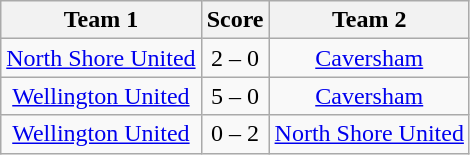<table class="wikitable" style="text-align: center">
<tr>
<th>Team 1</th>
<th>Score</th>
<th>Team 2</th>
</tr>
<tr>
<td><a href='#'>North Shore United</a></td>
<td>2 – 0</td>
<td><a href='#'>Caversham</a></td>
</tr>
<tr>
<td><a href='#'>Wellington United</a></td>
<td>5 – 0</td>
<td><a href='#'>Caversham</a></td>
</tr>
<tr>
<td><a href='#'>Wellington United</a></td>
<td>0 – 2</td>
<td><a href='#'>North Shore United</a></td>
</tr>
</table>
